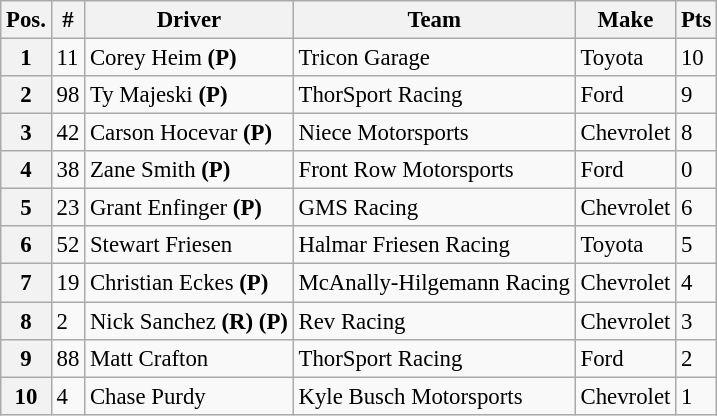<table class="wikitable" style="font-size:95%">
<tr>
<th>Pos.</th>
<th>#</th>
<th>Driver</th>
<th>Team</th>
<th>Make</th>
<th>Pts</th>
</tr>
<tr>
<th>1</th>
<td>11</td>
<td>Corey Heim <strong>(P)</strong></td>
<td>Tricon Garage</td>
<td>Toyota</td>
<td>10</td>
</tr>
<tr>
<th>2</th>
<td>98</td>
<td>Ty Majeski <strong>(P)</strong></td>
<td>ThorSport Racing</td>
<td>Ford</td>
<td>9</td>
</tr>
<tr>
<th>3</th>
<td>42</td>
<td>Carson Hocevar <strong>(P)</strong></td>
<td>Niece Motorsports</td>
<td>Chevrolet</td>
<td>8</td>
</tr>
<tr>
<th>4</th>
<td>38</td>
<td>Zane Smith <strong>(P)</strong></td>
<td>Front Row Motorsports</td>
<td>Ford</td>
<td>0</td>
</tr>
<tr>
<th>5</th>
<td>23</td>
<td>Grant Enfinger <strong>(P)</strong></td>
<td>GMS Racing</td>
<td>Chevrolet</td>
<td>6</td>
</tr>
<tr>
<th>6</th>
<td>52</td>
<td>Stewart Friesen</td>
<td>Halmar Friesen Racing</td>
<td>Toyota</td>
<td>5</td>
</tr>
<tr>
<th>7</th>
<td>19</td>
<td>Christian Eckes <strong>(P)</strong></td>
<td>McAnally-Hilgemann Racing</td>
<td>Chevrolet</td>
<td>4</td>
</tr>
<tr>
<th>8</th>
<td>2</td>
<td>Nick Sanchez <strong>(R)</strong> <strong>(P)</strong></td>
<td>Rev Racing</td>
<td>Chevrolet</td>
<td>3</td>
</tr>
<tr>
<th>9</th>
<td>88</td>
<td>Matt Crafton</td>
<td>ThorSport Racing</td>
<td>Ford</td>
<td>2</td>
</tr>
<tr>
<th>10</th>
<td>4</td>
<td>Chase Purdy</td>
<td>Kyle Busch Motorsports</td>
<td>Chevrolet</td>
<td>1</td>
</tr>
</table>
